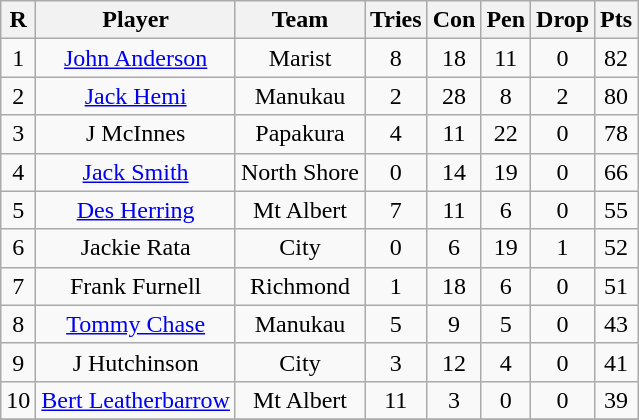<table class="wikitable sortable" style="text-align: center">
<tr>
<th>R</th>
<th>Player</th>
<th>Team</th>
<th>Tries</th>
<th>Con</th>
<th>Pen</th>
<th>Drop</th>
<th>Pts</th>
</tr>
<tr>
<td>1</td>
<td><a href='#'>John Anderson</a></td>
<td>Marist</td>
<td>8</td>
<td>18</td>
<td>11</td>
<td>0</td>
<td>82</td>
</tr>
<tr>
<td>2</td>
<td><a href='#'>Jack Hemi</a></td>
<td>Manukau</td>
<td>2</td>
<td>28</td>
<td>8</td>
<td>2</td>
<td>80</td>
</tr>
<tr>
<td>3</td>
<td>J McInnes</td>
<td>Papakura</td>
<td>4</td>
<td>11</td>
<td>22</td>
<td>0</td>
<td>78</td>
</tr>
<tr>
<td>4</td>
<td><a href='#'>Jack Smith</a></td>
<td>North Shore</td>
<td>0</td>
<td>14</td>
<td>19</td>
<td>0</td>
<td>66</td>
</tr>
<tr>
<td>5</td>
<td><a href='#'>Des Herring</a></td>
<td>Mt Albert</td>
<td>7</td>
<td>11</td>
<td>6</td>
<td>0</td>
<td>55</td>
</tr>
<tr>
<td>6</td>
<td>Jackie Rata</td>
<td>City</td>
<td>0</td>
<td>6</td>
<td>19</td>
<td>1</td>
<td>52</td>
</tr>
<tr>
<td>7</td>
<td>Frank Furnell</td>
<td>Richmond</td>
<td>1</td>
<td>18</td>
<td>6</td>
<td>0</td>
<td>51</td>
</tr>
<tr>
<td>8</td>
<td><a href='#'>Tommy Chase</a></td>
<td>Manukau</td>
<td>5</td>
<td>9</td>
<td>5</td>
<td>0</td>
<td>43</td>
</tr>
<tr>
<td>9</td>
<td>J Hutchinson</td>
<td>City</td>
<td>3</td>
<td>12</td>
<td>4</td>
<td>0</td>
<td>41</td>
</tr>
<tr>
<td>10</td>
<td><a href='#'>Bert Leatherbarrow</a></td>
<td>Mt Albert</td>
<td>11</td>
<td>3</td>
<td>0</td>
<td>0</td>
<td>39</td>
</tr>
<tr>
</tr>
</table>
